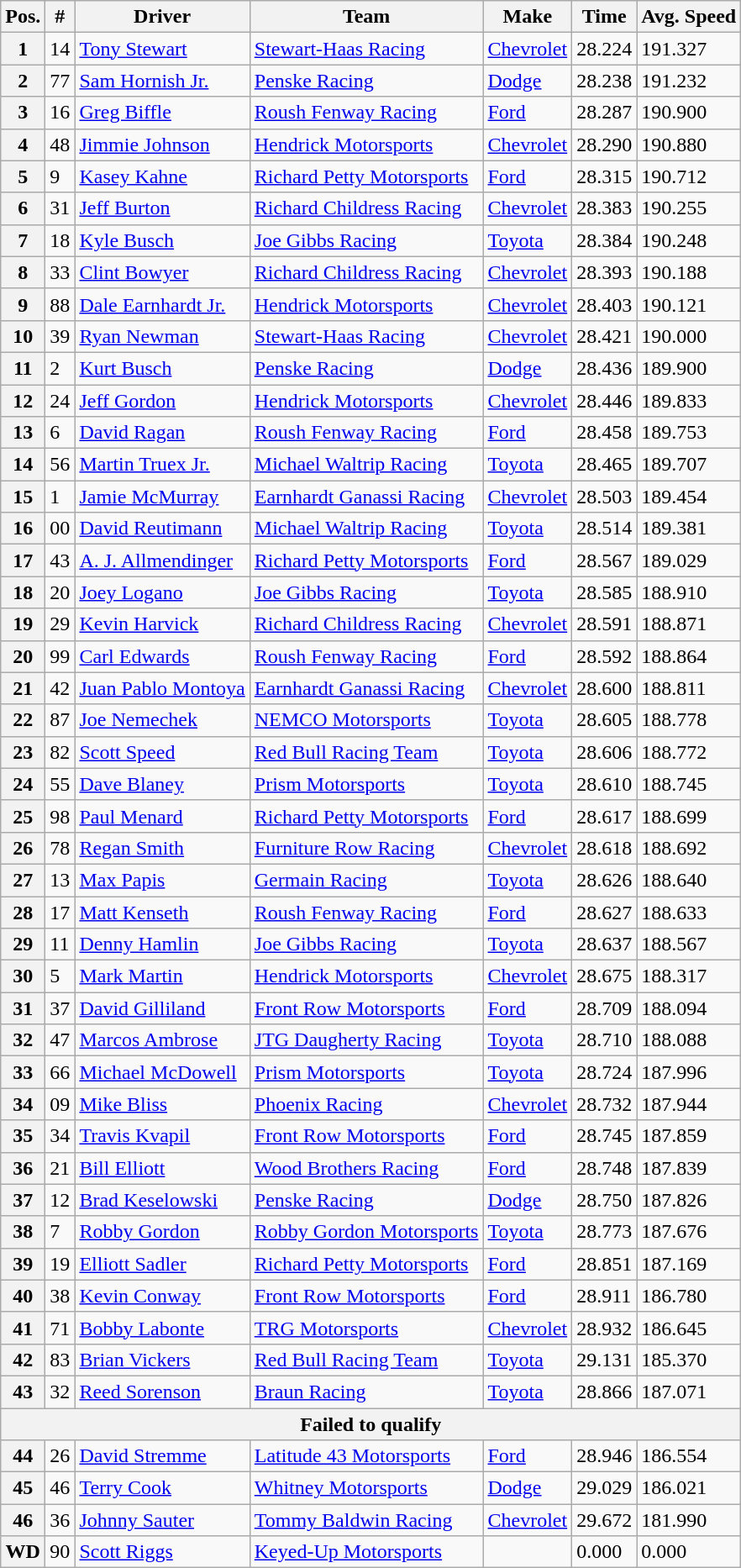<table class="wikitable">
<tr>
<th>Pos.</th>
<th>#</th>
<th>Driver</th>
<th>Team</th>
<th>Make</th>
<th>Time</th>
<th>Avg. Speed</th>
</tr>
<tr>
<th>1</th>
<td>14</td>
<td><a href='#'>Tony Stewart</a></td>
<td><a href='#'>Stewart-Haas Racing</a></td>
<td><a href='#'>Chevrolet</a></td>
<td>28.224</td>
<td>191.327</td>
</tr>
<tr>
<th>2</th>
<td>77</td>
<td><a href='#'>Sam Hornish Jr.</a></td>
<td><a href='#'>Penske Racing</a></td>
<td><a href='#'>Dodge</a></td>
<td>28.238</td>
<td>191.232</td>
</tr>
<tr>
<th>3</th>
<td>16</td>
<td><a href='#'>Greg Biffle</a></td>
<td><a href='#'>Roush Fenway Racing</a></td>
<td><a href='#'>Ford</a></td>
<td>28.287</td>
<td>190.900</td>
</tr>
<tr>
<th>4</th>
<td>48</td>
<td><a href='#'>Jimmie Johnson</a></td>
<td><a href='#'>Hendrick Motorsports</a></td>
<td><a href='#'>Chevrolet</a></td>
<td>28.290</td>
<td>190.880</td>
</tr>
<tr>
<th>5</th>
<td>9</td>
<td><a href='#'>Kasey Kahne</a></td>
<td><a href='#'>Richard Petty Motorsports</a></td>
<td><a href='#'>Ford</a></td>
<td>28.315</td>
<td>190.712</td>
</tr>
<tr>
<th>6</th>
<td>31</td>
<td><a href='#'>Jeff Burton</a></td>
<td><a href='#'>Richard Childress Racing</a></td>
<td><a href='#'>Chevrolet</a></td>
<td>28.383</td>
<td>190.255</td>
</tr>
<tr>
<th>7</th>
<td>18</td>
<td><a href='#'>Kyle Busch</a></td>
<td><a href='#'>Joe Gibbs Racing</a></td>
<td><a href='#'>Toyota</a></td>
<td>28.384</td>
<td>190.248</td>
</tr>
<tr>
<th>8</th>
<td>33</td>
<td><a href='#'>Clint Bowyer</a></td>
<td><a href='#'>Richard Childress Racing</a></td>
<td><a href='#'>Chevrolet</a></td>
<td>28.393</td>
<td>190.188</td>
</tr>
<tr>
<th>9</th>
<td>88</td>
<td><a href='#'>Dale Earnhardt Jr.</a></td>
<td><a href='#'>Hendrick Motorsports</a></td>
<td><a href='#'>Chevrolet</a></td>
<td>28.403</td>
<td>190.121</td>
</tr>
<tr>
<th>10</th>
<td>39</td>
<td><a href='#'>Ryan Newman</a></td>
<td><a href='#'>Stewart-Haas Racing</a></td>
<td><a href='#'>Chevrolet</a></td>
<td>28.421</td>
<td>190.000</td>
</tr>
<tr>
<th>11</th>
<td>2</td>
<td><a href='#'>Kurt Busch</a></td>
<td><a href='#'>Penske Racing</a></td>
<td><a href='#'>Dodge</a></td>
<td>28.436</td>
<td>189.900</td>
</tr>
<tr>
<th>12</th>
<td>24</td>
<td><a href='#'>Jeff Gordon</a></td>
<td><a href='#'>Hendrick Motorsports</a></td>
<td><a href='#'>Chevrolet</a></td>
<td>28.446</td>
<td>189.833</td>
</tr>
<tr>
<th>13</th>
<td>6</td>
<td><a href='#'>David Ragan</a></td>
<td><a href='#'>Roush Fenway Racing</a></td>
<td><a href='#'>Ford</a></td>
<td>28.458</td>
<td>189.753</td>
</tr>
<tr>
<th>14</th>
<td>56</td>
<td><a href='#'>Martin Truex Jr.</a></td>
<td><a href='#'>Michael Waltrip Racing</a></td>
<td><a href='#'>Toyota</a></td>
<td>28.465</td>
<td>189.707</td>
</tr>
<tr>
<th>15</th>
<td>1</td>
<td><a href='#'>Jamie McMurray</a></td>
<td><a href='#'>Earnhardt Ganassi Racing</a></td>
<td><a href='#'>Chevrolet</a></td>
<td>28.503</td>
<td>189.454</td>
</tr>
<tr>
<th>16</th>
<td>00</td>
<td><a href='#'>David Reutimann</a></td>
<td><a href='#'>Michael Waltrip Racing</a></td>
<td><a href='#'>Toyota</a></td>
<td>28.514</td>
<td>189.381</td>
</tr>
<tr>
<th>17</th>
<td>43</td>
<td><a href='#'>A. J. Allmendinger</a></td>
<td><a href='#'>Richard Petty Motorsports</a></td>
<td><a href='#'>Ford</a></td>
<td>28.567</td>
<td>189.029</td>
</tr>
<tr>
<th>18</th>
<td>20</td>
<td><a href='#'>Joey Logano</a></td>
<td><a href='#'>Joe Gibbs Racing</a></td>
<td><a href='#'>Toyota</a></td>
<td>28.585</td>
<td>188.910</td>
</tr>
<tr>
<th>19</th>
<td>29</td>
<td><a href='#'>Kevin Harvick</a></td>
<td><a href='#'>Richard Childress Racing</a></td>
<td><a href='#'>Chevrolet</a></td>
<td>28.591</td>
<td>188.871</td>
</tr>
<tr>
<th>20</th>
<td>99</td>
<td><a href='#'>Carl Edwards</a></td>
<td><a href='#'>Roush Fenway Racing</a></td>
<td><a href='#'>Ford</a></td>
<td>28.592</td>
<td>188.864</td>
</tr>
<tr>
<th>21</th>
<td>42</td>
<td><a href='#'>Juan Pablo Montoya</a></td>
<td><a href='#'>Earnhardt Ganassi Racing</a></td>
<td><a href='#'>Chevrolet</a></td>
<td>28.600</td>
<td>188.811</td>
</tr>
<tr>
<th>22</th>
<td>87</td>
<td><a href='#'>Joe Nemechek</a></td>
<td><a href='#'>NEMCO Motorsports</a></td>
<td><a href='#'>Toyota</a></td>
<td>28.605</td>
<td>188.778</td>
</tr>
<tr>
<th>23</th>
<td>82</td>
<td><a href='#'>Scott Speed</a></td>
<td><a href='#'>Red Bull Racing Team</a></td>
<td><a href='#'>Toyota</a></td>
<td>28.606</td>
<td>188.772</td>
</tr>
<tr>
<th>24</th>
<td>55</td>
<td><a href='#'>Dave Blaney</a></td>
<td><a href='#'>Prism Motorsports</a></td>
<td><a href='#'>Toyota</a></td>
<td>28.610</td>
<td>188.745</td>
</tr>
<tr>
<th>25</th>
<td>98</td>
<td><a href='#'>Paul Menard</a></td>
<td><a href='#'>Richard Petty Motorsports</a></td>
<td><a href='#'>Ford</a></td>
<td>28.617</td>
<td>188.699</td>
</tr>
<tr>
<th>26</th>
<td>78</td>
<td><a href='#'>Regan Smith</a></td>
<td><a href='#'>Furniture Row Racing</a></td>
<td><a href='#'>Chevrolet</a></td>
<td>28.618</td>
<td>188.692</td>
</tr>
<tr>
<th>27</th>
<td>13</td>
<td><a href='#'>Max Papis</a></td>
<td><a href='#'>Germain Racing</a></td>
<td><a href='#'>Toyota</a></td>
<td>28.626</td>
<td>188.640</td>
</tr>
<tr>
<th>28</th>
<td>17</td>
<td><a href='#'>Matt Kenseth</a></td>
<td><a href='#'>Roush Fenway Racing</a></td>
<td><a href='#'>Ford</a></td>
<td>28.627</td>
<td>188.633</td>
</tr>
<tr>
<th>29</th>
<td>11</td>
<td><a href='#'>Denny Hamlin</a></td>
<td><a href='#'>Joe Gibbs Racing</a></td>
<td><a href='#'>Toyota</a></td>
<td>28.637</td>
<td>188.567</td>
</tr>
<tr>
<th>30</th>
<td>5</td>
<td><a href='#'>Mark Martin</a></td>
<td><a href='#'>Hendrick Motorsports</a></td>
<td><a href='#'>Chevrolet</a></td>
<td>28.675</td>
<td>188.317</td>
</tr>
<tr>
<th>31</th>
<td>37</td>
<td><a href='#'>David Gilliland</a></td>
<td><a href='#'>Front Row Motorsports</a></td>
<td><a href='#'>Ford</a></td>
<td>28.709</td>
<td>188.094</td>
</tr>
<tr>
<th>32</th>
<td>47</td>
<td><a href='#'>Marcos Ambrose</a></td>
<td><a href='#'>JTG Daugherty Racing</a></td>
<td><a href='#'>Toyota</a></td>
<td>28.710</td>
<td>188.088</td>
</tr>
<tr>
<th>33</th>
<td>66</td>
<td><a href='#'>Michael McDowell</a></td>
<td><a href='#'>Prism Motorsports</a></td>
<td><a href='#'>Toyota</a></td>
<td>28.724</td>
<td>187.996</td>
</tr>
<tr>
<th>34</th>
<td>09</td>
<td><a href='#'>Mike Bliss</a></td>
<td><a href='#'>Phoenix Racing</a></td>
<td><a href='#'>Chevrolet</a></td>
<td>28.732</td>
<td>187.944</td>
</tr>
<tr>
<th>35</th>
<td>34</td>
<td><a href='#'>Travis Kvapil</a></td>
<td><a href='#'>Front Row Motorsports</a></td>
<td><a href='#'>Ford</a></td>
<td>28.745</td>
<td>187.859</td>
</tr>
<tr>
<th>36</th>
<td>21</td>
<td><a href='#'>Bill Elliott</a></td>
<td><a href='#'>Wood Brothers Racing</a></td>
<td><a href='#'>Ford</a></td>
<td>28.748</td>
<td>187.839</td>
</tr>
<tr>
<th>37</th>
<td>12</td>
<td><a href='#'>Brad Keselowski</a></td>
<td><a href='#'>Penske Racing</a></td>
<td><a href='#'>Dodge</a></td>
<td>28.750</td>
<td>187.826</td>
</tr>
<tr>
<th>38</th>
<td>7</td>
<td><a href='#'>Robby Gordon</a></td>
<td><a href='#'>Robby Gordon Motorsports</a></td>
<td><a href='#'>Toyota</a></td>
<td>28.773</td>
<td>187.676</td>
</tr>
<tr>
<th>39</th>
<td>19</td>
<td><a href='#'>Elliott Sadler</a></td>
<td><a href='#'>Richard Petty Motorsports</a></td>
<td><a href='#'>Ford</a></td>
<td>28.851</td>
<td>187.169</td>
</tr>
<tr>
<th>40</th>
<td>38</td>
<td><a href='#'>Kevin Conway</a></td>
<td><a href='#'>Front Row Motorsports</a></td>
<td><a href='#'>Ford</a></td>
<td>28.911</td>
<td>186.780</td>
</tr>
<tr>
<th>41</th>
<td>71</td>
<td><a href='#'>Bobby Labonte</a></td>
<td><a href='#'>TRG Motorsports</a></td>
<td><a href='#'>Chevrolet</a></td>
<td>28.932</td>
<td>186.645</td>
</tr>
<tr>
<th>42</th>
<td>83</td>
<td><a href='#'>Brian Vickers</a></td>
<td><a href='#'>Red Bull Racing Team</a></td>
<td><a href='#'>Toyota</a></td>
<td>29.131</td>
<td>185.370</td>
</tr>
<tr>
<th>43</th>
<td>32</td>
<td><a href='#'>Reed Sorenson</a></td>
<td><a href='#'>Braun Racing</a></td>
<td><a href='#'>Toyota</a></td>
<td>28.866</td>
<td>187.071</td>
</tr>
<tr>
<th colspan="7">Failed to qualify</th>
</tr>
<tr>
<th>44</th>
<td>26</td>
<td><a href='#'>David Stremme</a></td>
<td><a href='#'>Latitude 43 Motorsports</a></td>
<td><a href='#'>Ford</a></td>
<td>28.946</td>
<td>186.554</td>
</tr>
<tr>
<th>45</th>
<td>46</td>
<td><a href='#'>Terry Cook</a></td>
<td><a href='#'>Whitney Motorsports</a></td>
<td><a href='#'>Dodge</a></td>
<td>29.029</td>
<td>186.021</td>
</tr>
<tr>
<th>46</th>
<td>36</td>
<td><a href='#'>Johnny Sauter</a></td>
<td><a href='#'>Tommy Baldwin Racing</a></td>
<td><a href='#'>Chevrolet</a></td>
<td>29.672</td>
<td>181.990</td>
</tr>
<tr>
<th>WD</th>
<td>90</td>
<td><a href='#'>Scott Riggs</a></td>
<td><a href='#'>Keyed-Up Motorsports</a></td>
<td></td>
<td>0.000</td>
<td>0.000</td>
</tr>
</table>
